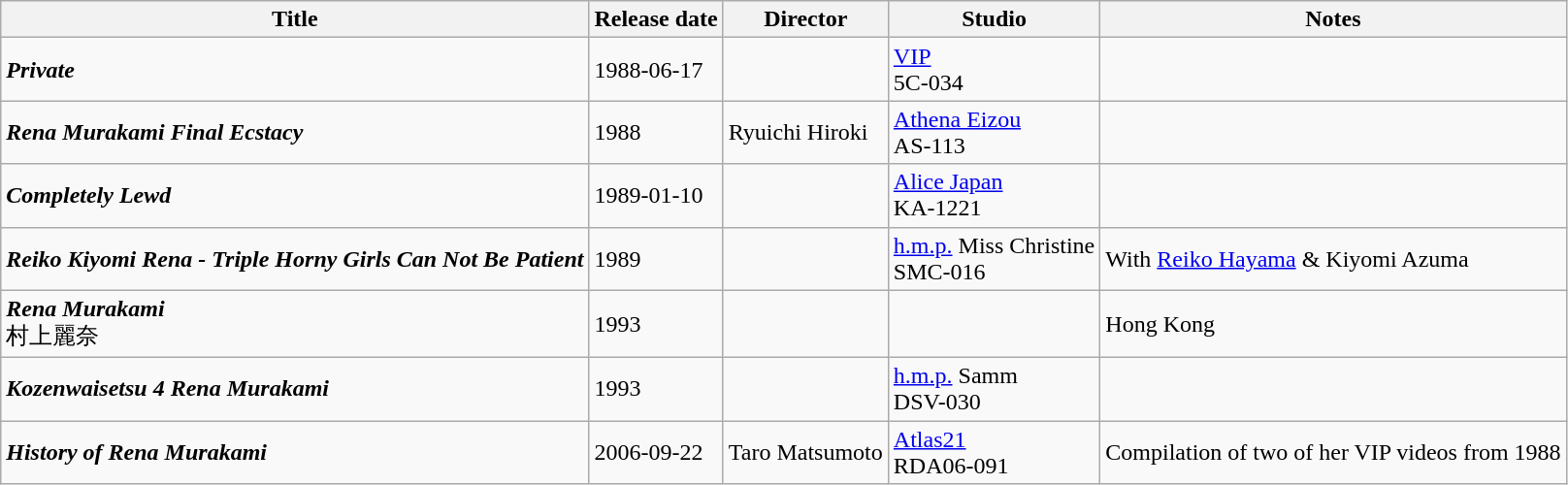<table class="wikitable">
<tr>
<th>Title</th>
<th>Release date</th>
<th>Director</th>
<th>Studio</th>
<th>Notes</th>
</tr>
<tr>
<td><strong><em>Private</em></strong><br></td>
<td>1988-06-17</td>
<td></td>
<td><a href='#'>VIP</a><br>5C-034</td>
<td></td>
</tr>
<tr>
<td><strong><em>Rena Murakami Final Ecstacy</em></strong><br></td>
<td>1988</td>
<td>Ryuichi Hiroki</td>
<td><a href='#'>Athena Eizou</a><br>AS-113</td>
<td></td>
</tr>
<tr>
<td><strong><em>Completely Lewd</em></strong><br></td>
<td>1989-01-10</td>
<td></td>
<td><a href='#'>Alice Japan</a><br>KA-1221</td>
<td></td>
</tr>
<tr>
<td><strong><em>Reiko Kiyomi Rena - Triple Horny Girls Can Not Be Patient</em></strong><br></td>
<td>1989</td>
<td></td>
<td><a href='#'>h.m.p.</a> Miss Christine<br>SMC-016</td>
<td>With <a href='#'>Reiko Hayama</a> & Kiyomi Azuma</td>
</tr>
<tr>
<td><strong><em>Rena Murakami</em></strong><br>村上麗奈</td>
<td>1993</td>
<td></td>
<td></td>
<td>Hong Kong</td>
</tr>
<tr>
<td><strong><em>Kozenwaisetsu 4 Rena Murakami</em></strong><br></td>
<td>1993</td>
<td></td>
<td><a href='#'>h.m.p.</a> Samm<br>DSV-030</td>
<td></td>
</tr>
<tr>
<td><strong><em>History of Rena Murakami</em></strong> <br></td>
<td>2006-09-22</td>
<td>Taro Matsumoto</td>
<td><a href='#'>Atlas21</a><br>RDA06-091</td>
<td>Compilation of two of her VIP videos from 1988</td>
</tr>
</table>
